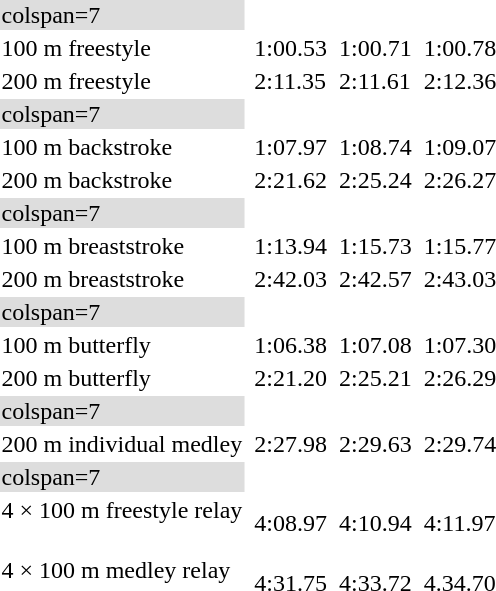<table>
<tr bgcolor=#DDDDDD>
<td>colspan=7 </td>
</tr>
<tr>
<td>100 m freestyle<br></td>
<td></td>
<td>1:00.53</td>
<td></td>
<td>1:00.71</td>
<td></td>
<td>1:00.78</td>
</tr>
<tr>
<td>200 m freestyle<br></td>
<td></td>
<td>2:11.35</td>
<td></td>
<td>2:11.61</td>
<td></td>
<td>2:12.36</td>
</tr>
<tr bgcolor=#DDDDDD>
<td>colspan=7 </td>
</tr>
<tr>
<td>100 m backstroke<br></td>
<td></td>
<td>1:07.97</td>
<td></td>
<td>1:08.74</td>
<td></td>
<td>1:09.07</td>
</tr>
<tr>
<td>200 m backstroke<br></td>
<td></td>
<td>2:21.62</td>
<td></td>
<td>2:25.24</td>
<td></td>
<td>2:26.27</td>
</tr>
<tr bgcolor=#DDDDDD>
<td>colspan=7 </td>
</tr>
<tr>
<td>100 m breaststroke<br></td>
<td></td>
<td>1:13.94</td>
<td></td>
<td>1:15.73</td>
<td></td>
<td>1:15.77</td>
</tr>
<tr>
<td>200 m breaststroke<br></td>
<td></td>
<td>2:42.03</td>
<td></td>
<td>2:42.57</td>
<td></td>
<td>2:43.03</td>
</tr>
<tr bgcolor=#DDDDDD>
<td>colspan=7 </td>
</tr>
<tr>
<td>100 m butterfly<br></td>
<td></td>
<td>1:06.38</td>
<td></td>
<td>1:07.08</td>
<td></td>
<td>1:07.30</td>
</tr>
<tr>
<td>200 m butterfly<br></td>
<td></td>
<td>2:21.20</td>
<td></td>
<td>2:25.21</td>
<td></td>
<td>2:26.29</td>
</tr>
<tr bgcolor=#DDDDDD>
<td>colspan=7 </td>
</tr>
<tr>
<td>200 m individual medley<br></td>
<td></td>
<td>2:27.98</td>
<td></td>
<td>2:29.63</td>
<td></td>
<td>2:29.74</td>
</tr>
<tr bgcolor=#DDDDDD>
<td>colspan=7 </td>
</tr>
<tr>
<td>4 × 100 m freestyle relay<br><br></td>
<td></td>
<td>4:08.97</td>
<td></td>
<td>4:10.94</td>
<td></td>
<td>4:11.97</td>
</tr>
<tr>
<td>4 × 100 m medley relay<br><br></td>
<td></td>
<td>4:31.75</td>
<td></td>
<td>4:33.72</td>
<td></td>
<td>4.34.70</td>
</tr>
</table>
